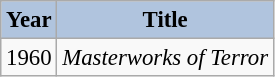<table class="wikitable" style="font-size:95%;">
<tr>
<th style="background:#B0C4DE;">Year</th>
<th style="background:#B0C4DE;">Title</th>
</tr>
<tr>
<td>1960</td>
<td><em>Masterworks of Terror</em></td>
</tr>
</table>
